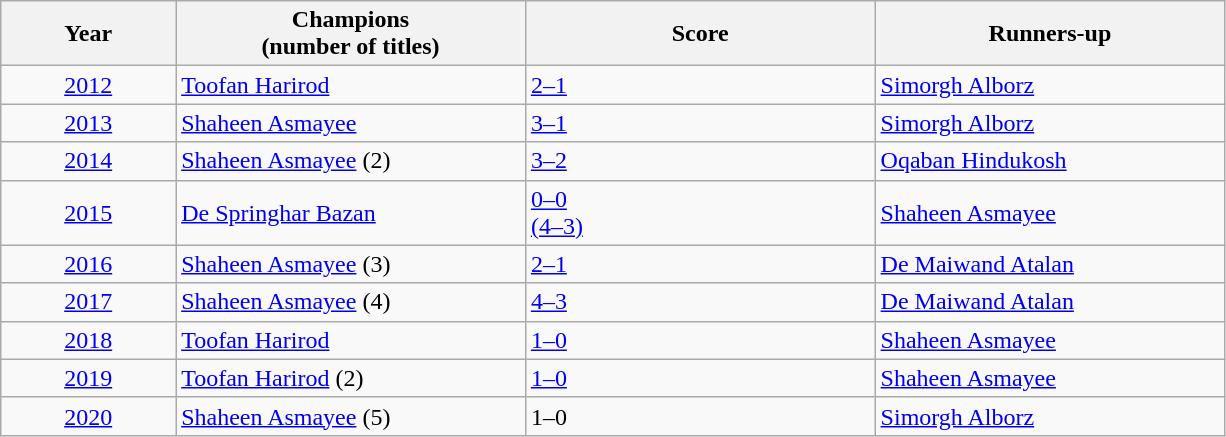<table class="wikitable sortable">
<tr>
<th style="width:9%">Year</th>
<th style="width:18%">Champions<br>(number of titles)</th>
<th style="width:18%">Score</th>
<th style="width:18%">Runners-up</th>
</tr>
<tr>
<td align=center><a href='#'>2012</a></td>
<td><a href='#'>Toofan Harirod</a></td>
<td><a href='#'>2–1</a></td>
<td><a href='#'>Simorgh Alborz</a></td>
</tr>
<tr>
<td align=center><a href='#'>2013</a></td>
<td><a href='#'>Shaheen Asmayee</a></td>
<td><a href='#'>3–1</a></td>
<td><a href='#'>Simorgh Alborz</a></td>
</tr>
<tr>
<td align=center><a href='#'>2014</a></td>
<td><a href='#'>Shaheen Asmayee</a> (2)</td>
<td><a href='#'>3–2</a></td>
<td><a href='#'>Oqaban Hindukosh</a></td>
</tr>
<tr>
<td align=center><a href='#'>2015</a></td>
<td><a href='#'>De Springhar Bazan</a></td>
<td><a href='#'>0–0<br>(4–3)</a></td>
<td><a href='#'>Shaheen Asmayee</a></td>
</tr>
<tr>
<td align=center><a href='#'>2016</a></td>
<td><a href='#'>Shaheen Asmayee</a> (3)</td>
<td><a href='#'>2–1</a></td>
<td><a href='#'>De Maiwand Atalan</a></td>
</tr>
<tr>
<td align=center><a href='#'>2017</a></td>
<td><a href='#'>Shaheen Asmayee</a> (4)</td>
<td><a href='#'>4–3</a></td>
<td><a href='#'>De Maiwand Atalan</a></td>
</tr>
<tr>
<td align=center><a href='#'>2018</a></td>
<td><a href='#'>Toofan Harirod</a></td>
<td><a href='#'>1–0</a></td>
<td><a href='#'>Shaheen Asmayee</a></td>
</tr>
<tr>
<td align=center><a href='#'>2019</a></td>
<td><a href='#'>Toofan Harirod</a> (2)</td>
<td><a href='#'>1–0</a></td>
<td><a href='#'>Shaheen Asmayee</a></td>
</tr>
<tr>
<td align=center><a href='#'>2020</a></td>
<td><a href='#'>Shaheen Asmayee</a> (5)</td>
<td>1–0</td>
<td><a href='#'>Simorgh Alborz</a></td>
</tr>
</table>
